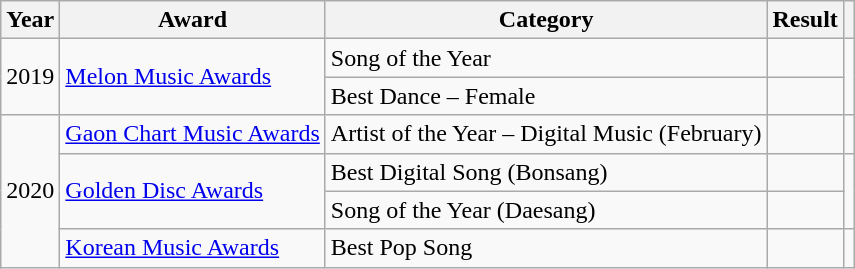<table class="sortable wikitable">
<tr>
<th scope="col">Year</th>
<th scope="col">Award</th>
<th scope="col">Category</th>
<th scope="col">Result</th>
<th class="unsortable"></th>
</tr>
<tr>
<td style="text-align:center" rowspan="2">2019</td>
<td rowspan="2"><a href='#'>Melon Music Awards</a></td>
<td>Song of the Year</td>
<td></td>
<td style="text-align:center" rowspan="2"></td>
</tr>
<tr>
<td>Best Dance – Female</td>
<td></td>
</tr>
<tr>
<td style="text-align:center" rowspan="4">2020</td>
<td><a href='#'>Gaon Chart Music Awards</a></td>
<td>Artist of the Year – Digital Music (February)</td>
<td></td>
<td style="text-align:center"></td>
</tr>
<tr>
<td rowspan="2"><a href='#'>Golden Disc Awards</a></td>
<td>Best Digital Song (Bonsang)</td>
<td></td>
<td style="text-align:center" rowspan="2"></td>
</tr>
<tr>
<td>Song of the Year (Daesang)</td>
<td></td>
</tr>
<tr>
<td><a href='#'>Korean Music Awards</a></td>
<td>Best Pop Song</td>
<td></td>
<td style="text-align:center"></td>
</tr>
</table>
